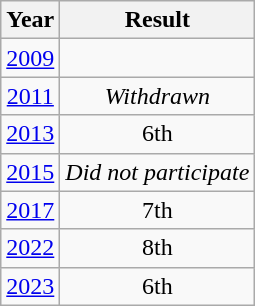<table class="wikitable" style="text-align:center">
<tr>
<th>Year</th>
<th>Result</th>
</tr>
<tr>
<td><a href='#'>2009</a></td>
<td></td>
</tr>
<tr>
<td><a href='#'>2011</a></td>
<td><em>Withdrawn</em></td>
</tr>
<tr>
<td><a href='#'>2013</a></td>
<td>6th</td>
</tr>
<tr>
<td><a href='#'>2015</a></td>
<td><em>Did not participate</em></td>
</tr>
<tr>
<td><a href='#'>2017</a></td>
<td>7th</td>
</tr>
<tr>
<td><a href='#'>2022</a></td>
<td>8th</td>
</tr>
<tr>
<td><a href='#'>2023</a></td>
<td>6th</td>
</tr>
</table>
